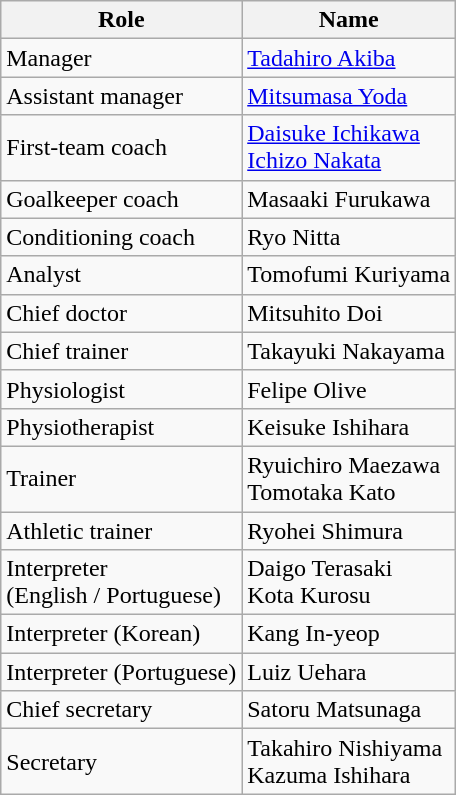<table class="wikitable">
<tr>
<th>Role</th>
<th>Name</th>
</tr>
<tr>
<td>Manager</td>
<td> <a href='#'>Tadahiro Akiba</a></td>
</tr>
<tr>
<td>Assistant manager</td>
<td> <a href='#'>Mitsumasa Yoda</a></td>
</tr>
<tr>
<td>First-team coach</td>
<td> <a href='#'>Daisuke Ichikawa</a> <br>  <a href='#'>Ichizo Nakata</a></td>
</tr>
<tr>
<td>Goalkeeper coach</td>
<td> Masaaki Furukawa</td>
</tr>
<tr>
<td>Conditioning coach</td>
<td> Ryo Nitta</td>
</tr>
<tr>
<td>Analyst</td>
<td> Tomofumi Kuriyama</td>
</tr>
<tr>
<td>Chief doctor</td>
<td> Mitsuhito Doi</td>
</tr>
<tr>
<td>Chief trainer</td>
<td> Takayuki Nakayama</td>
</tr>
<tr>
<td>Physiologist</td>
<td> Felipe Olive</td>
</tr>
<tr>
<td>Physiotherapist</td>
<td> Keisuke Ishihara</td>
</tr>
<tr>
<td>Trainer</td>
<td> Ryuichiro Maezawa <br>  Tomotaka Kato</td>
</tr>
<tr>
<td>Athletic trainer</td>
<td> Ryohei Shimura</td>
</tr>
<tr>
<td>Interpreter <br> (English / Portuguese)</td>
<td> Daigo Terasaki <br>  Kota Kurosu</td>
</tr>
<tr>
<td>Interpreter (Korean)</td>
<td> Kang In-yeop</td>
</tr>
<tr>
<td>Interpreter (Portuguese)</td>
<td> Luiz Uehara</td>
</tr>
<tr>
<td>Chief secretary</td>
<td> Satoru Matsunaga</td>
</tr>
<tr>
<td>Secretary</td>
<td> Takahiro Nishiyama <br>  Kazuma Ishihara</td>
</tr>
</table>
